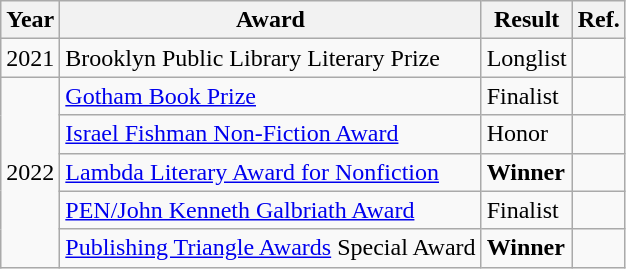<table class="wikitable">
<tr>
<th>Year</th>
<th>Award</th>
<th>Result</th>
<th>Ref.</th>
</tr>
<tr>
<td>2021</td>
<td>Brooklyn Public Library Literary Prize</td>
<td>Longlist</td>
<td></td>
</tr>
<tr>
<td rowspan="5">2022</td>
<td><a href='#'>Gotham Book Prize</a></td>
<td>Finalist</td>
<td></td>
</tr>
<tr>
<td><a href='#'>Israel Fishman Non-Fiction Award</a></td>
<td>Honor</td>
<td></td>
</tr>
<tr>
<td><a href='#'>Lambda Literary Award for Nonfiction</a></td>
<td><strong>Winner</strong></td>
<td></td>
</tr>
<tr>
<td><a href='#'>PEN/John Kenneth Galbriath Award</a></td>
<td>Finalist</td>
<td></td>
</tr>
<tr>
<td><a href='#'>Publishing Triangle Awards</a> Special Award</td>
<td><strong>Winner</strong></td>
<td></td>
</tr>
</table>
